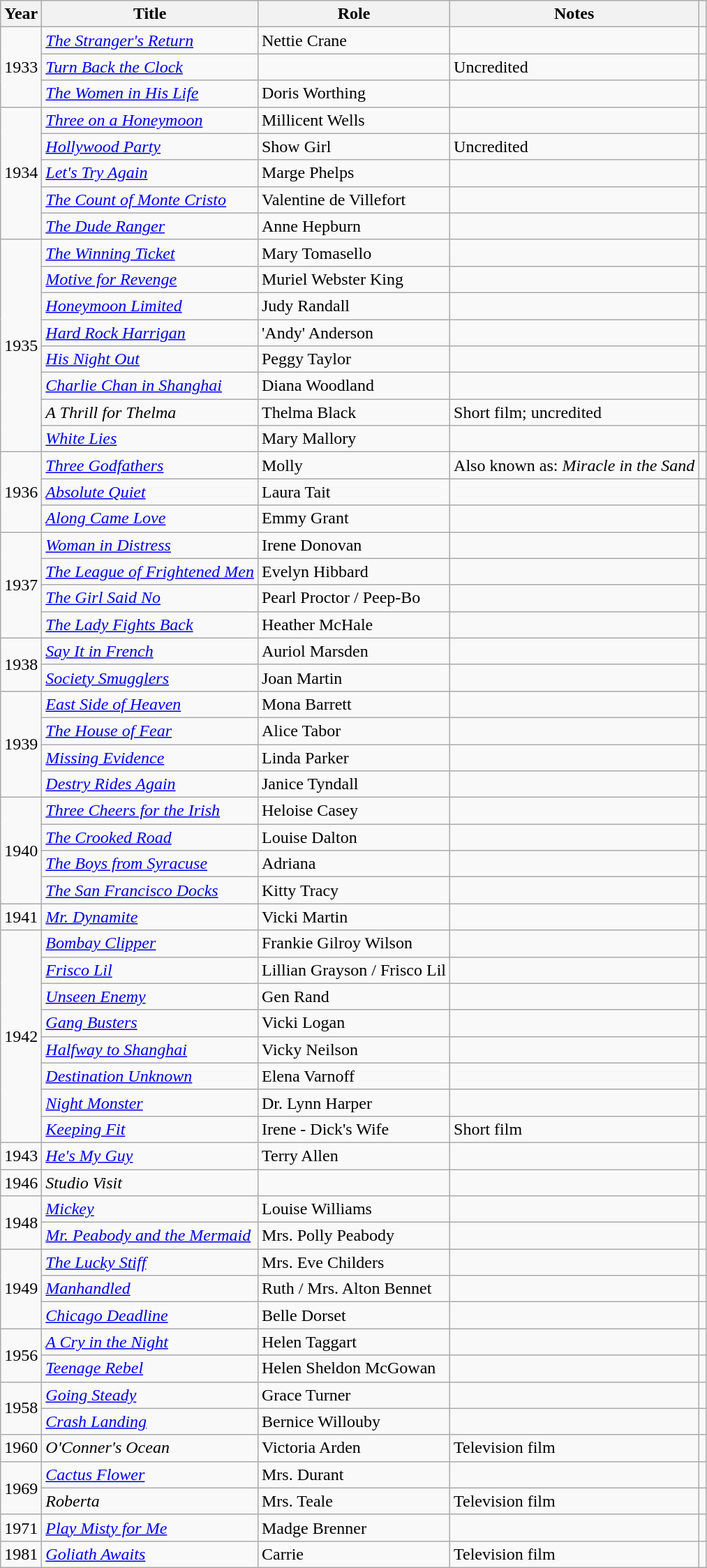<table class="wikitable sortable">
<tr>
<th>Year</th>
<th>Title</th>
<th>Role</th>
<th class="unsortable">Notes</th>
<th class="unsortable"></th>
</tr>
<tr>
<td rowspan=3>1933</td>
<td><em><a href='#'>The Stranger's Return</a></em></td>
<td>Nettie Crane</td>
<td></td>
<td align=center></td>
</tr>
<tr>
<td><em><a href='#'>Turn Back the Clock</a></em></td>
<td></td>
<td>Uncredited</td>
<td align=center></td>
</tr>
<tr>
<td><em><a href='#'>The Women in His Life</a></em></td>
<td>Doris Worthing</td>
<td></td>
<td align=center></td>
</tr>
<tr>
<td rowspan=5>1934</td>
<td><em><a href='#'>Three on a Honeymoon</a></em></td>
<td>Millicent Wells</td>
<td></td>
<td align=center></td>
</tr>
<tr>
<td><em><a href='#'>Hollywood Party</a></em></td>
<td>Show Girl</td>
<td>Uncredited</td>
<td align=center></td>
</tr>
<tr>
<td><em><a href='#'>Let's Try Again</a></em></td>
<td>Marge Phelps</td>
<td></td>
<td align=center></td>
</tr>
<tr>
<td><em><a href='#'>The Count of Monte Cristo</a></em></td>
<td>Valentine de Villefort</td>
<td></td>
<td align=center></td>
</tr>
<tr>
<td><em><a href='#'>The Dude Ranger</a></em></td>
<td>Anne Hepburn</td>
<td></td>
<td align=center></td>
</tr>
<tr>
<td rowspan=8>1935</td>
<td><em><a href='#'>The Winning Ticket</a></em></td>
<td>Mary Tomasello</td>
<td></td>
<td align=center></td>
</tr>
<tr>
<td><em><a href='#'>Motive for Revenge</a></em></td>
<td>Muriel Webster King</td>
<td></td>
<td align=center></td>
</tr>
<tr>
<td><em><a href='#'>Honeymoon Limited</a></em></td>
<td>Judy Randall</td>
<td></td>
<td align=center></td>
</tr>
<tr>
<td><em><a href='#'>Hard Rock Harrigan</a></em></td>
<td>'Andy' Anderson</td>
<td></td>
<td align=center></td>
</tr>
<tr>
<td><em><a href='#'>His Night Out</a></em></td>
<td>Peggy Taylor</td>
<td></td>
<td align=center></td>
</tr>
<tr>
<td><em><a href='#'>Charlie Chan in Shanghai</a></em></td>
<td>Diana Woodland</td>
<td></td>
<td align=center></td>
</tr>
<tr>
<td><em>A Thrill for Thelma</em></td>
<td>Thelma Black</td>
<td>Short film; uncredited</td>
<td align=center></td>
</tr>
<tr>
<td><em><a href='#'>White Lies</a></em></td>
<td>Mary Mallory</td>
<td></td>
<td align=center></td>
</tr>
<tr>
<td rowspan=3>1936</td>
<td><em><a href='#'>Three Godfathers</a></em></td>
<td>Molly</td>
<td>Also known as: <em>Miracle in the Sand</em></td>
<td align=center></td>
</tr>
<tr>
<td><em><a href='#'>Absolute Quiet</a></em></td>
<td>Laura Tait</td>
<td></td>
<td align=center></td>
</tr>
<tr>
<td><em><a href='#'>Along Came Love</a></em></td>
<td>Emmy Grant</td>
<td></td>
<td align=center></td>
</tr>
<tr>
<td rowspan=4>1937</td>
<td><em><a href='#'>Woman in Distress</a></em></td>
<td>Irene Donovan</td>
<td></td>
<td align=center></td>
</tr>
<tr>
<td><em><a href='#'>The League of Frightened Men</a></em></td>
<td>Evelyn Hibbard</td>
<td></td>
<td align=center></td>
</tr>
<tr>
<td><em><a href='#'>The Girl Said No</a></em></td>
<td>Pearl Proctor / Peep-Bo</td>
<td></td>
<td align=center></td>
</tr>
<tr>
<td><em><a href='#'>The Lady Fights Back</a></em></td>
<td>Heather McHale</td>
<td></td>
<td align=center></td>
</tr>
<tr>
<td rowspan=2>1938</td>
<td><em><a href='#'>Say It in French</a></em></td>
<td>Auriol Marsden</td>
<td></td>
<td align=center></td>
</tr>
<tr>
<td><em><a href='#'>Society Smugglers</a></em></td>
<td>Joan Martin</td>
<td></td>
<td align=center></td>
</tr>
<tr>
<td rowspan=4>1939</td>
<td><em><a href='#'>East Side of Heaven</a></em></td>
<td>Mona Barrett</td>
<td></td>
<td align=center></td>
</tr>
<tr>
<td><em><a href='#'>The House of Fear</a></em></td>
<td>Alice Tabor</td>
<td></td>
<td align=center></td>
</tr>
<tr>
<td><em><a href='#'>Missing Evidence</a></em></td>
<td>Linda Parker</td>
<td></td>
<td align=center></td>
</tr>
<tr>
<td><em><a href='#'>Destry Rides Again</a></em></td>
<td>Janice Tyndall</td>
<td></td>
<td align=center></td>
</tr>
<tr>
<td rowspan=4>1940</td>
<td><em><a href='#'>Three Cheers for the Irish</a></em></td>
<td>Heloise Casey</td>
<td></td>
<td align=center></td>
</tr>
<tr>
<td><em><a href='#'>The Crooked Road</a></em></td>
<td>Louise Dalton</td>
<td></td>
<td align=center></td>
</tr>
<tr>
<td><em><a href='#'>The Boys from Syracuse</a></em></td>
<td>Adriana</td>
<td></td>
<td align=center></td>
</tr>
<tr>
<td><em><a href='#'>The San Francisco Docks</a></em></td>
<td>Kitty Tracy</td>
<td></td>
<td align=center></td>
</tr>
<tr>
<td>1941</td>
<td><em><a href='#'>Mr. Dynamite</a></em></td>
<td>Vicki Martin</td>
<td></td>
<td align=center></td>
</tr>
<tr>
<td rowspan=8>1942</td>
<td><em><a href='#'>Bombay Clipper</a></em></td>
<td>Frankie Gilroy Wilson</td>
<td></td>
<td align=center></td>
</tr>
<tr>
<td><em><a href='#'>Frisco Lil</a></em></td>
<td>Lillian Grayson / Frisco Lil</td>
<td></td>
<td align=center></td>
</tr>
<tr>
<td><em><a href='#'>Unseen Enemy</a></em></td>
<td>Gen Rand</td>
<td></td>
<td align=center></td>
</tr>
<tr>
<td><em><a href='#'>Gang Busters</a></em></td>
<td>Vicki Logan</td>
<td></td>
<td align=center></td>
</tr>
<tr>
<td><em><a href='#'>Halfway to Shanghai</a></em></td>
<td>Vicky Neilson</td>
<td></td>
<td align=center></td>
</tr>
<tr>
<td><em><a href='#'>Destination Unknown</a></em></td>
<td>Elena Varnoff</td>
<td></td>
<td align=center></td>
</tr>
<tr>
<td><em><a href='#'>Night Monster</a></em></td>
<td>Dr. Lynn Harper</td>
<td></td>
<td align=center></td>
</tr>
<tr>
<td><em><a href='#'>Keeping Fit</a></em></td>
<td>Irene - Dick's Wife</td>
<td>Short film</td>
<td align=center></td>
</tr>
<tr>
<td>1943</td>
<td><em><a href='#'>He's My Guy</a></em></td>
<td>Terry Allen</td>
<td></td>
<td align=center></td>
</tr>
<tr>
<td>1946</td>
<td><em>Studio Visit</em></td>
<td></td>
<td></td>
<td align=center></td>
</tr>
<tr>
<td rowspan=2>1948</td>
<td><em><a href='#'>Mickey</a></em></td>
<td>Louise Williams</td>
<td></td>
<td align=center></td>
</tr>
<tr>
<td><em><a href='#'>Mr. Peabody and the Mermaid</a></em></td>
<td>Mrs. Polly Peabody</td>
<td></td>
<td align=center></td>
</tr>
<tr>
<td rowspan=3>1949</td>
<td><em><a href='#'>The Lucky Stiff</a></em></td>
<td>Mrs. Eve Childers</td>
<td></td>
<td align=center></td>
</tr>
<tr>
<td><em><a href='#'>Manhandled</a></em></td>
<td>Ruth / Mrs. Alton Bennet</td>
<td></td>
<td align=center></td>
</tr>
<tr>
<td><em><a href='#'>Chicago Deadline</a></em></td>
<td>Belle Dorset</td>
<td></td>
<td align=center></td>
</tr>
<tr>
<td rowspan=2>1956</td>
<td><em><a href='#'>A Cry in the Night</a></em></td>
<td>Helen Taggart</td>
<td></td>
<td align=center></td>
</tr>
<tr>
<td><em><a href='#'>Teenage Rebel</a></em></td>
<td>Helen Sheldon McGowan</td>
<td></td>
<td align=center></td>
</tr>
<tr>
<td rowspan=2>1958</td>
<td><em><a href='#'>Going Steady</a></em></td>
<td>Grace Turner</td>
<td></td>
<td align=center></td>
</tr>
<tr>
<td><em><a href='#'>Crash Landing</a></em></td>
<td>Bernice Willouby</td>
<td></td>
<td align=center></td>
</tr>
<tr>
<td>1960</td>
<td><em>O'Conner's Ocean</em></td>
<td>Victoria Arden</td>
<td>Television film</td>
<td align=center></td>
</tr>
<tr>
<td rowspan=2>1969</td>
<td><em><a href='#'>Cactus Flower</a></em></td>
<td>Mrs. Durant</td>
<td></td>
<td align=center></td>
</tr>
<tr>
<td><em>Roberta</em></td>
<td>Mrs. Teale</td>
<td>Television film</td>
<td align=center></td>
</tr>
<tr>
<td>1971</td>
<td><em><a href='#'>Play Misty for Me</a></em></td>
<td>Madge Brenner</td>
<td></td>
<td align=center></td>
</tr>
<tr>
<td>1981</td>
<td><em><a href='#'>Goliath Awaits</a></em></td>
<td>Carrie</td>
<td>Television film</td>
<td align="center"></td>
</tr>
</table>
